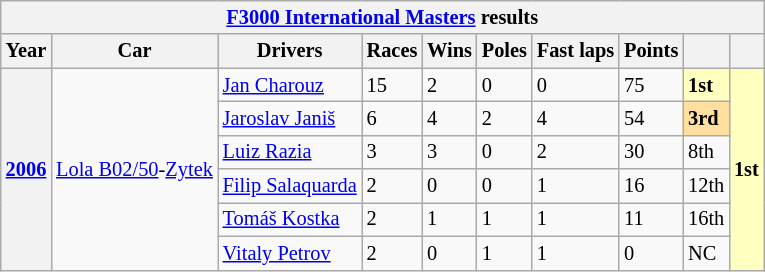<table class="wikitable" style="font-size:85%">
<tr>
<th colspan=10><a href='#'>F3000 International Masters</a> results</th>
</tr>
<tr>
<th>Year</th>
<th>Car</th>
<th>Drivers</th>
<th>Races</th>
<th>Wins</th>
<th>Poles</th>
<th>Fast laps</th>
<th>Points</th>
<th></th>
<th></th>
</tr>
<tr>
<th rowspan=6><a href='#'>2006</a></th>
<td rowspan=6><a href='#'>Lola B02/50</a>-<a href='#'>Zytek</a></td>
<td> <a href='#'>Jan Charouz</a></td>
<td>15</td>
<td>2</td>
<td>0</td>
<td>0</td>
<td>75</td>
<td bgcolor="FFFFBF"><strong>1st</strong></td>
<td rowspan=6 bgcolor="FFFFBF"><strong>1st</strong></td>
</tr>
<tr>
<td> <a href='#'>Jaroslav Janiš</a></td>
<td>6</td>
<td>4</td>
<td>2</td>
<td>4</td>
<td>54</td>
<td bgcolor="FFDF9F"><strong>3rd</strong></td>
</tr>
<tr>
<td> <a href='#'>Luiz Razia</a></td>
<td>3</td>
<td>3</td>
<td>0</td>
<td>2</td>
<td>30</td>
<td>8th</td>
</tr>
<tr>
<td> <a href='#'>Filip Salaquarda</a></td>
<td>2</td>
<td>0</td>
<td>0</td>
<td>1</td>
<td>16</td>
<td>12th</td>
</tr>
<tr>
<td> <a href='#'>Tomáš Kostka</a></td>
<td>2</td>
<td>1</td>
<td>1</td>
<td>1</td>
<td>11</td>
<td>16th</td>
</tr>
<tr>
<td> <a href='#'>Vitaly Petrov</a></td>
<td>2</td>
<td>0</td>
<td>1</td>
<td>1</td>
<td>0</td>
<td>NC</td>
</tr>
</table>
